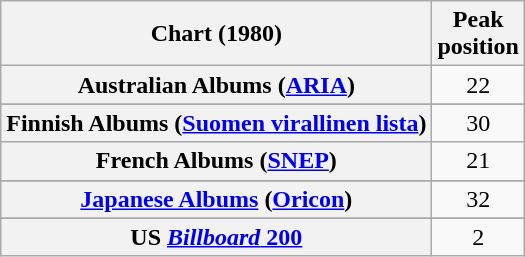<table class="wikitable sortable plainrowheaders">
<tr>
<th>Chart (1980)</th>
<th>Peak<br>position</th>
</tr>
<tr>
<th scope=row>Australian Albums (<a href='#'>ARIA</a>)</th>
<td align="center">22</td>
</tr>
<tr>
</tr>
<tr>
<th scope="row">Finnish Albums (<a href='#'>Suomen virallinen lista</a>)</th>
<td align="center">30</td>
</tr>
<tr>
<th scope=row>French Albums (<a href='#'>SNEP</a>)</th>
<td align="center">21</td>
</tr>
<tr>
</tr>
<tr>
<th scope=row><a href='#'>Japanese Albums</a> (<a href='#'>Oricon</a>)</th>
<td align="center">32</td>
</tr>
<tr>
</tr>
<tr>
</tr>
<tr>
</tr>
<tr>
</tr>
<tr>
<th scope=row>US <a href='#'><em>Billboard</em> 200</a></th>
<td align="center">2</td>
</tr>
</table>
